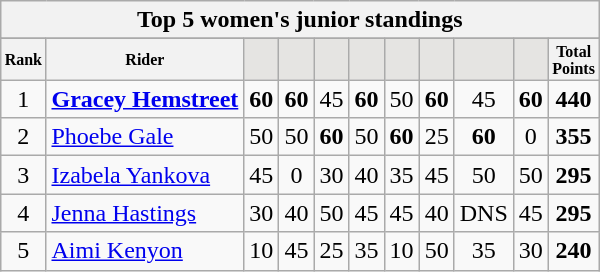<table class="wikitable sortable">
<tr>
<th colspan=27 align="center"><strong>Top 5 women's junior standings</strong></th>
</tr>
<tr>
</tr>
<tr style="font-size:8pt;font-weight:bold">
<th align="center">Rank</th>
<th align="center">Rider</th>
<th class=unsortable style="background:#E5E4E2;"><small></small></th>
<th class=unsortable style="background:#E5E4E2;"><small></small></th>
<th class=unsortable style="background:#E5E4E2;"><small></small></th>
<th class=unsortable style="background:#E5E4E2;"><small></small></th>
<th class=unsortable style="background:#E5E4E2;"><small></small></th>
<th class=unsortable style="background:#E5E4E2;"><small></small></th>
<th class=unsortable style="background:#E5E4E2;"><small></small></th>
<th class=unsortable style="background:#E5E4E2;"><small></small></th>
<th align="center">Total<br>Points</th>
</tr>
<tr>
<td align=center>1</td>
<td> <strong><a href='#'>Gracey Hemstreet</a></strong></td>
<td align=center><strong>60</strong></td>
<td align=center><strong>60</strong></td>
<td align=center>45</td>
<td align=center><strong>60</strong></td>
<td align=center>50</td>
<td align=center><strong>60</strong></td>
<td align=center>45</td>
<td align=center><strong>60</strong></td>
<td align=center><strong>440</strong></td>
</tr>
<tr>
<td align=center>2</td>
<td> <a href='#'>Phoebe Gale</a></td>
<td align=center>50</td>
<td align=center>50</td>
<td align=center><strong>60</strong></td>
<td align=center>50</td>
<td align=center><strong>60</strong></td>
<td align=center>25</td>
<td align=center><strong>60</strong></td>
<td align=center>0</td>
<td align=center><strong>355</strong></td>
</tr>
<tr>
<td align=center>3</td>
<td> <a href='#'>Izabela Yankova</a></td>
<td align=center>45</td>
<td align=center>0</td>
<td align=center>30</td>
<td align=center>40</td>
<td align=center>35</td>
<td align=center>45</td>
<td align=center>50</td>
<td align=center>50</td>
<td align=center><strong>295</strong></td>
</tr>
<tr>
<td align=center>4</td>
<td> <a href='#'>Jenna Hastings</a></td>
<td align=center>30</td>
<td align=center>40</td>
<td align=center>50</td>
<td align=center>45</td>
<td align=center>45</td>
<td align=center>40</td>
<td align=center>DNS</td>
<td align=center>45</td>
<td align=center><strong>295</strong></td>
</tr>
<tr>
<td align=center>5</td>
<td> <a href='#'>Aimi Kenyon</a></td>
<td align=center>10</td>
<td align=center>45</td>
<td align=center>25</td>
<td align=center>35</td>
<td align=center>10</td>
<td align=center>50</td>
<td align=center>35</td>
<td align=center>30</td>
<td align=center><strong>240</strong><br></td>
</tr>
</table>
